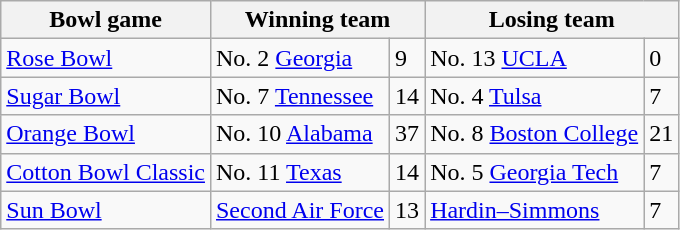<table class="wikitable">
<tr>
<th>Bowl game</th>
<th colspan="2">Winning team</th>
<th colspan="2">Losing team</th>
</tr>
<tr>
<td><a href='#'>Rose Bowl</a></td>
<td>No. 2 <a href='#'>Georgia</a></td>
<td>9</td>
<td>No. 13 <a href='#'>UCLA</a></td>
<td>0</td>
</tr>
<tr>
<td><a href='#'>Sugar Bowl</a></td>
<td>No. 7 <a href='#'>Tennessee</a></td>
<td>14</td>
<td>No. 4 <a href='#'>Tulsa</a></td>
<td>7</td>
</tr>
<tr>
<td><a href='#'>Orange Bowl</a></td>
<td>No. 10 <a href='#'>Alabama</a></td>
<td>37</td>
<td>No. 8 <a href='#'>Boston College</a></td>
<td>21</td>
</tr>
<tr>
<td><a href='#'>Cotton Bowl Classic</a></td>
<td>No. 11 <a href='#'>Texas</a></td>
<td>14</td>
<td>No. 5 <a href='#'>Georgia Tech</a></td>
<td>7</td>
</tr>
<tr>
<td><a href='#'>Sun Bowl</a></td>
<td><a href='#'>Second Air Force</a></td>
<td>13</td>
<td><a href='#'>Hardin–Simmons</a></td>
<td>7</td>
</tr>
</table>
